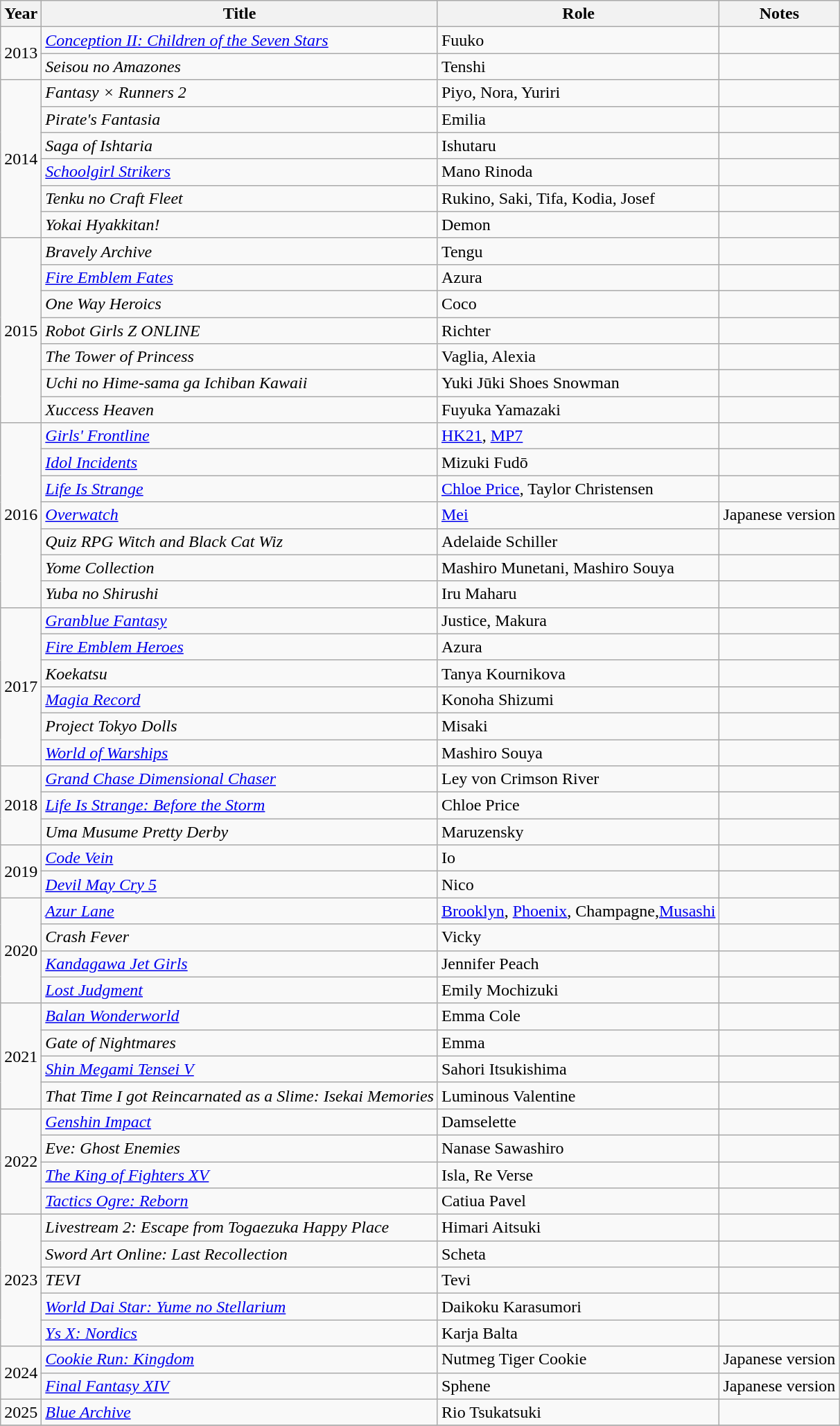<table class="wikitable">
<tr>
<th>Year</th>
<th>Title</th>
<th>Role</th>
<th>Notes</th>
</tr>
<tr>
<td rowspan="2">2013</td>
<td><em><a href='#'>Conception II: Children of the Seven Stars</a></em></td>
<td>Fuuko</td>
<td></td>
</tr>
<tr>
<td><em>Seisou no Amazones</em></td>
<td>Tenshi</td>
<td></td>
</tr>
<tr>
<td rowspan="6">2014</td>
<td><em>Fantasy × Runners 2</em></td>
<td>Piyo, Nora, Yuriri</td>
<td></td>
</tr>
<tr>
<td><em>Pirate's Fantasia</em></td>
<td>Emilia</td>
<td></td>
</tr>
<tr>
<td><em>Saga of Ishtaria</em></td>
<td>Ishutaru</td>
<td></td>
</tr>
<tr>
<td><em><a href='#'>Schoolgirl Strikers</a></em></td>
<td>Mano Rinoda</td>
<td></td>
</tr>
<tr>
<td><em>Tenku no Craft Fleet</em></td>
<td>Rukino, Saki, Tifa, Kodia, Josef</td>
<td></td>
</tr>
<tr>
<td><em>Yokai Hyakkitan!</em></td>
<td>Demon</td>
<td></td>
</tr>
<tr>
<td rowspan="7">2015</td>
<td><em>Bravely Archive</em></td>
<td>Tengu</td>
<td></td>
</tr>
<tr>
<td><em><a href='#'>Fire Emblem Fates</a></em></td>
<td>Azura</td>
<td></td>
</tr>
<tr>
<td><em>One Way Heroics</em></td>
<td>Coco</td>
<td></td>
</tr>
<tr>
<td><em>Robot Girls Z ONLINE</em></td>
<td>Richter</td>
<td></td>
</tr>
<tr>
<td><em>The Tower of Princess</em></td>
<td>Vaglia, Alexia</td>
<td></td>
</tr>
<tr>
<td><em>Uchi no Hime-sama ga Ichiban Kawaii</em></td>
<td>Yuki Jūki Shoes Snowman</td>
<td></td>
</tr>
<tr>
<td><em>Xuccess Heaven</em></td>
<td>Fuyuka Yamazaki</td>
<td></td>
</tr>
<tr>
<td rowspan="7">2016</td>
<td><em><a href='#'>Girls' Frontline</a></em></td>
<td><a href='#'>HK21</a>, <a href='#'>MP7</a></td>
<td></td>
</tr>
<tr>
<td><em><a href='#'>Idol Incidents</a></em></td>
<td>Mizuki Fudō</td>
<td></td>
</tr>
<tr>
<td><em><a href='#'>Life Is Strange</a></em></td>
<td><a href='#'>Chloe Price</a>, Taylor Christensen</td>
<td></td>
</tr>
<tr>
<td><em><a href='#'>Overwatch</a></em></td>
<td><a href='#'>Mei</a></td>
<td>Japanese version</td>
</tr>
<tr>
<td><em>Quiz RPG Witch and Black Cat Wiz</em></td>
<td>Adelaide Schiller</td>
<td></td>
</tr>
<tr>
<td><em>Yome Collection</em></td>
<td>Mashiro Munetani, Mashiro Souya</td>
<td></td>
</tr>
<tr>
<td><em>Yuba no Shirushi</em></td>
<td>Iru Maharu</td>
<td></td>
</tr>
<tr>
<td rowspan="6">2017</td>
<td><em><a href='#'>Granblue Fantasy</a></em></td>
<td>Justice, Makura</td>
<td></td>
</tr>
<tr>
<td><em><a href='#'>Fire Emblem Heroes</a></em></td>
<td>Azura</td>
<td></td>
</tr>
<tr>
<td><em>Koekatsu</em></td>
<td>Tanya Kournikova</td>
<td></td>
</tr>
<tr>
<td><em><a href='#'>Magia Record</a></em></td>
<td>Konoha Shizumi</td>
<td></td>
</tr>
<tr>
<td><em>Project Tokyo Dolls</em></td>
<td>Misaki</td>
<td></td>
</tr>
<tr>
<td><em><a href='#'>World of Warships</a></em></td>
<td>Mashiro Souya</td>
<td></td>
</tr>
<tr>
<td rowspan="3">2018</td>
<td><em><a href='#'>Grand Chase Dimensional Chaser</a></em></td>
<td>Ley von Crimson River</td>
<td></td>
</tr>
<tr>
<td><em><a href='#'>Life Is Strange: Before the Storm</a></em></td>
<td>Chloe Price</td>
<td></td>
</tr>
<tr>
<td><em>Uma Musume Pretty Derby</em></td>
<td>Maruzensky</td>
<td></td>
</tr>
<tr>
<td rowspan="2">2019</td>
<td><em><a href='#'>Code Vein</a></em></td>
<td>Io</td>
<td></td>
</tr>
<tr>
<td><em><a href='#'>Devil May Cry 5</a></em></td>
<td>Nico</td>
<td></td>
</tr>
<tr>
<td rowspan="4">2020</td>
<td><em><a href='#'>Azur Lane</a></em></td>
<td><a href='#'>Brooklyn</a>, <a href='#'>Phoenix</a>, Champagne,<a href='#'>Musashi</a></td>
<td></td>
</tr>
<tr>
<td><em>Crash Fever</em></td>
<td>Vicky</td>
<td></td>
</tr>
<tr>
<td><em><a href='#'>Kandagawa Jet Girls</a></em></td>
<td>Jennifer Peach</td>
<td></td>
</tr>
<tr>
<td><em><a href='#'>Lost Judgment</a></em></td>
<td>Emily Mochizuki</td>
<td></td>
</tr>
<tr>
<td rowspan="4">2021</td>
<td><em><a href='#'>Balan Wonderworld</a></em></td>
<td>Emma Cole</td>
<td></td>
</tr>
<tr>
<td><em>Gate of Nightmares</em></td>
<td>Emma</td>
<td></td>
</tr>
<tr>
<td><em><a href='#'>Shin Megami Tensei V</a></em></td>
<td>Sahori Itsukishima</td>
<td></td>
</tr>
<tr>
<td><em>That Time I got Reincarnated as a Slime: Isekai Memories</em></td>
<td>Luminous Valentine</td>
<td></td>
</tr>
<tr>
<td rowspan="4">2022</td>
<td><em><a href='#'>Genshin Impact</a></em></td>
<td>Damselette</td>
<td></td>
</tr>
<tr>
<td><em>Eve: Ghost Enemies</em></td>
<td>Nanase Sawashiro</td>
<td></td>
</tr>
<tr>
<td><em><a href='#'>The King of Fighters XV</a></em></td>
<td>Isla, Re Verse</td>
<td></td>
</tr>
<tr>
<td><em><a href='#'>Tactics Ogre: Reborn</a></em></td>
<td>Catiua Pavel</td>
<td></td>
</tr>
<tr>
<td rowspan="5">2023</td>
<td><em>Livestream 2: Escape from Togaezuka Happy Place</em></td>
<td>Himari Aitsuki</td>
<td></td>
</tr>
<tr>
<td><em>Sword Art Online: Last Recollection</em></td>
<td>Scheta</td>
<td></td>
</tr>
<tr>
<td><em>TEVI</em></td>
<td>Tevi</td>
<td></td>
</tr>
<tr>
<td><em><a href='#'>World Dai Star: Yume no Stellarium</a></em></td>
<td>Daikoku Karasumori</td>
<td></td>
</tr>
<tr>
<td><em><a href='#'>Ys X: Nordics</a></em></td>
<td>Karja Balta</td>
<td></td>
</tr>
<tr>
<td rowspan="2">2024</td>
<td><em><a href='#'>Cookie Run: Kingdom</a></em></td>
<td>Nutmeg Tiger Cookie</td>
<td>Japanese version</td>
</tr>
<tr>
<td><em><a href='#'>Final Fantasy XIV</a></em></td>
<td>Sphene</td>
<td>Japanese version</td>
</tr>
<tr>
<td>2025</td>
<td><em><a href='#'>Blue Archive</a></em></td>
<td>Rio Tsukatsuki</td>
<td></td>
</tr>
<tr>
</tr>
</table>
